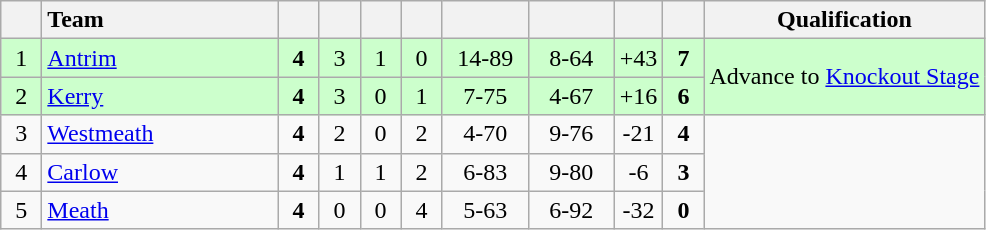<table class="wikitable" style="text-align:center">
<tr>
<th width="20"></th>
<th width="150" style="text-align:left;">Team</th>
<th width="20"></th>
<th width="20"></th>
<th width="20"></th>
<th width="20"></th>
<th width="50"></th>
<th width="50"></th>
<th width="20"></th>
<th width="20"></th>
<th>Qualification</th>
</tr>
<tr style="background:#ccffcc">
<td>1</td>
<td align="left"> <a href='#'>Antrim</a></td>
<td><strong>4</strong></td>
<td>3</td>
<td>1</td>
<td>0</td>
<td>14-89</td>
<td>8-64</td>
<td>+43</td>
<td><strong>7</strong></td>
<td rowspan="2">Advance to <a href='#'>Knockout Stage</a></td>
</tr>
<tr style="background:#ccffcc">
<td>2</td>
<td align="left"> <a href='#'>Kerry</a></td>
<td><strong>4</strong></td>
<td>3</td>
<td>0</td>
<td>1</td>
<td>7-75</td>
<td>4-67</td>
<td>+16</td>
<td><strong>6</strong></td>
</tr>
<tr>
<td>3</td>
<td align="left"> <a href='#'>Westmeath</a></td>
<td><strong>4</strong></td>
<td>2</td>
<td>0</td>
<td>2</td>
<td>4-70</td>
<td>9-76</td>
<td>-21</td>
<td><strong>4</strong></td>
<td rowspan="3"></td>
</tr>
<tr>
<td>4</td>
<td align="left"> <a href='#'>Carlow</a></td>
<td><strong>4</strong></td>
<td>1</td>
<td>1</td>
<td>2</td>
<td>6-83</td>
<td>9-80</td>
<td>-6</td>
<td><strong>3</strong></td>
</tr>
<tr>
<td>5</td>
<td align="left"> <a href='#'>Meath</a></td>
<td><strong>4</strong></td>
<td>0</td>
<td>0</td>
<td>4</td>
<td>5-63</td>
<td>6-92</td>
<td>-32</td>
<td><strong>0</strong></td>
</tr>
</table>
